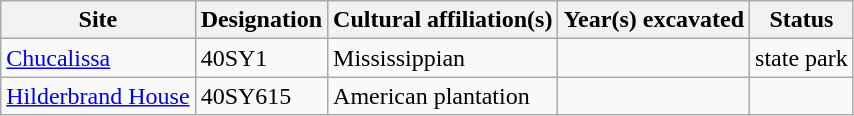<table class="wikitable">
<tr>
<th>Site</th>
<th>Designation</th>
<th>Cultural affiliation(s)</th>
<th>Year(s) excavated</th>
<th>Status</th>
</tr>
<tr>
<td><a href='#'>Chucalissa</a></td>
<td>40SY1</td>
<td>Mississippian</td>
<td></td>
<td>state park</td>
</tr>
<tr>
<td><a href='#'>Hilderbrand House</a></td>
<td>40SY615</td>
<td>American plantation</td>
<td></td>
<td></td>
</tr>
</table>
